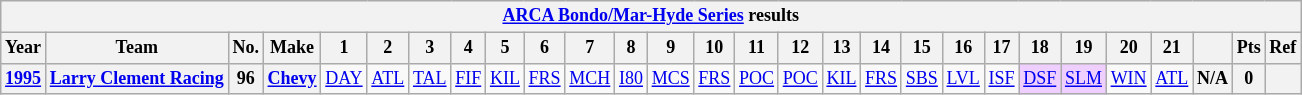<table class="wikitable" style="text-align:center; font-size:75%">
<tr>
<th colspan="34"><a href='#'>ARCA Bondo/Mar-Hyde Series</a> results</th>
</tr>
<tr>
<th>Year</th>
<th>Team</th>
<th>No.</th>
<th>Make</th>
<th>1</th>
<th>2</th>
<th>3</th>
<th>4</th>
<th>5</th>
<th>6</th>
<th>7</th>
<th>8</th>
<th>9</th>
<th>10</th>
<th>11</th>
<th>12</th>
<th>13</th>
<th>14</th>
<th>15</th>
<th>16</th>
<th>17</th>
<th>18</th>
<th>19</th>
<th>20</th>
<th>21</th>
<th></th>
<th>Pts</th>
<th>Ref</th>
</tr>
<tr>
<th><a href='#'>1995</a></th>
<th><a href='#'>Larry Clement Racing</a></th>
<th>96</th>
<th><a href='#'>Chevy</a></th>
<td><a href='#'>DAY</a></td>
<td><a href='#'>ATL</a></td>
<td><a href='#'>TAL</a></td>
<td><a href='#'>FIF</a></td>
<td><a href='#'>KIL</a></td>
<td><a href='#'>FRS</a></td>
<td><a href='#'>MCH</a></td>
<td><a href='#'>I80</a></td>
<td><a href='#'>MCS</a></td>
<td><a href='#'>FRS</a></td>
<td><a href='#'>POC</a></td>
<td><a href='#'>POC</a></td>
<td><a href='#'>KIL</a></td>
<td><a href='#'>FRS</a></td>
<td><a href='#'>SBS</a></td>
<td><a href='#'>LVL</a></td>
<td><a href='#'>ISF</a></td>
<td style="background:#EFCFFF;"><a href='#'>DSF</a><br></td>
<td style="background:#EFCFFF;"><a href='#'>SLM</a><br></td>
<td><a href='#'>WIN</a></td>
<td><a href='#'>ATL</a></td>
<th>N/A</th>
<th>0</th>
<th></th>
</tr>
</table>
